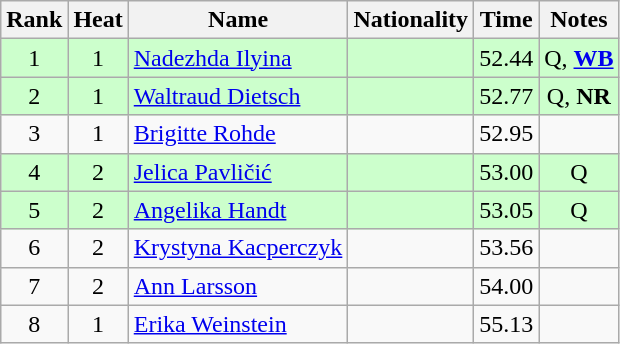<table class="wikitable sortable" style="text-align:center">
<tr>
<th>Rank</th>
<th>Heat</th>
<th>Name</th>
<th>Nationality</th>
<th>Time</th>
<th>Notes</th>
</tr>
<tr bgcolor=ccffcc>
<td>1</td>
<td>1</td>
<td align="left"><a href='#'>Nadezhda Ilyina</a></td>
<td align=left></td>
<td>52.44</td>
<td>Q, <strong><a href='#'>WB</a></strong></td>
</tr>
<tr bgcolor=ccffcc>
<td>2</td>
<td>1</td>
<td align="left"><a href='#'>Waltraud Dietsch</a></td>
<td align=left></td>
<td>52.77</td>
<td>Q, <strong>NR</strong></td>
</tr>
<tr>
<td>3</td>
<td>1</td>
<td align="left"><a href='#'>Brigitte Rohde</a></td>
<td align=left></td>
<td>52.95</td>
<td></td>
</tr>
<tr bgcolor=ccffcc>
<td>4</td>
<td>2</td>
<td align="left"><a href='#'>Jelica Pavličić</a></td>
<td align=left></td>
<td>53.00</td>
<td>Q</td>
</tr>
<tr bgcolor=ccffcc>
<td>5</td>
<td>2</td>
<td align="left"><a href='#'>Angelika Handt</a></td>
<td align=left></td>
<td>53.05</td>
<td>Q</td>
</tr>
<tr>
<td>6</td>
<td>2</td>
<td align="left"><a href='#'>Krystyna Kacperczyk</a></td>
<td align=left></td>
<td>53.56</td>
<td></td>
</tr>
<tr>
<td>7</td>
<td>2</td>
<td align="left"><a href='#'>Ann Larsson</a></td>
<td align=left></td>
<td>54.00</td>
<td></td>
</tr>
<tr>
<td>8</td>
<td>1</td>
<td align="left"><a href='#'>Erika Weinstein</a></td>
<td align=left></td>
<td>55.13</td>
<td></td>
</tr>
</table>
